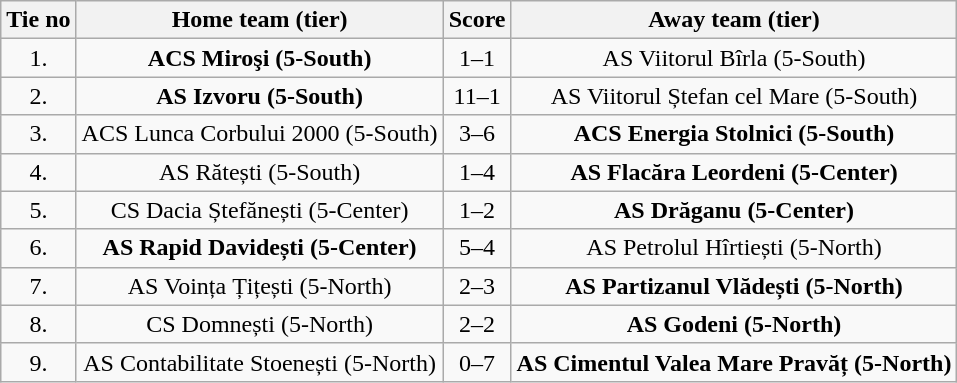<table class="wikitable" style="text-align: center">
<tr>
<th>Tie no</th>
<th>Home team (tier)</th>
<th>Score</th>
<th>Away team (tier)</th>
</tr>
<tr>
<td>1.</td>
<td><strong>ACS Miroşi (5-South)</strong></td>
<td>1–1 </td>
<td>AS Viitorul Bîrla (5-South)</td>
</tr>
<tr>
<td>2.</td>
<td><strong>AS Izvoru (5-South)</strong></td>
<td>11–1</td>
<td>AS Viitorul Ștefan cel Mare (5-South)</td>
</tr>
<tr>
<td>3.</td>
<td>ACS Lunca Corbului 2000 (5-South)</td>
<td>3–6</td>
<td><strong>ACS Energia Stolnici (5-South)</strong></td>
</tr>
<tr>
<td>4.</td>
<td>AS Rătești (5-South)</td>
<td>1–4</td>
<td><strong>AS Flacăra Leordeni (5-Center)</strong></td>
</tr>
<tr>
<td>5.</td>
<td>CS Dacia Ștefănești (5-Center)</td>
<td>1–2</td>
<td><strong>AS Drăganu (5-Center)</strong></td>
</tr>
<tr>
<td>6.</td>
<td><strong>AS Rapid Davidești (5-Center)</strong></td>
<td>5–4</td>
<td>AS Petrolul Hîrtiești (5-North)</td>
</tr>
<tr>
<td>7.</td>
<td>AS Voința Țițești (5-North)</td>
<td>2–3</td>
<td><strong>AS Partizanul Vlădești (5-North)</strong></td>
</tr>
<tr>
<td>8.</td>
<td>CS Domnești (5-North)</td>
<td>2–2  </td>
<td><strong>AS Godeni (5-North)</strong></td>
</tr>
<tr>
<td>9.</td>
<td>AS Contabilitate Stoenești (5-North)</td>
<td>0–7</td>
<td><strong>AS Cimentul Valea Mare Pravăț (5-North)</strong></td>
</tr>
</table>
